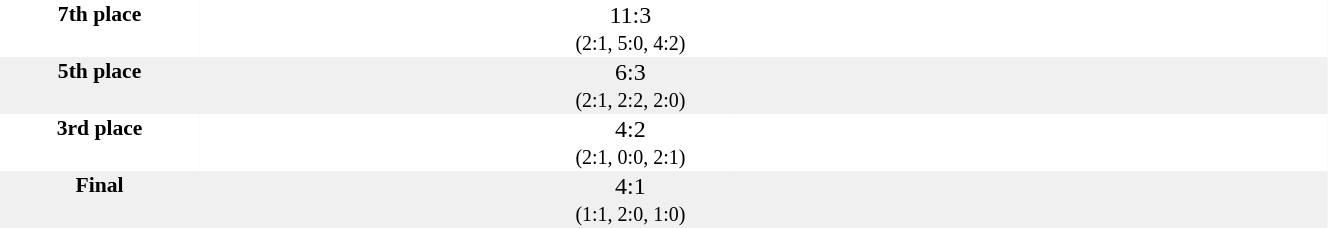<table style="width: 70%; background: #F0F0F0;" cellspacing="0">
<tr style="background: #FFFFFF;" valign="top">
<td align="center" width="15%" style="font-size:90%;"><strong>7th place</strong></td>
<td width="25%" align="right"></td>
<td width="15%" align="center">11:3<br><small>(2:1, 5:0, 4:2)</small></td>
<td width="25%" align="left"></td>
<td style="font-size:85%;"></td>
</tr>
<tr valign="top">
<td align="center" style="font-size:90%;"><strong>5th place</strong></td>
<td align="right"></td>
<td align="center">6:3<br><small>(2:1, 2:2, 2:0)</small></td>
<td align="left"></td>
<td style="font-size:85%;"></td>
</tr>
<tr style="background: #FFFFFF;" valign="top">
<td align="center" width="15%" style="font-size:90%;"><strong>3rd place</strong></td>
<td align="right"></td>
<td align="center">4:2<br><small>(2:1, 0:0, 2:1)</small></td>
<td align="left"></td>
<td style="font-size:85%;"></td>
</tr>
<tr valign="top">
<td align="center" style="font-size:90%;"><strong>Final</strong></td>
<td align="right"></td>
<td align="center">4:1<br><small>(1:1, 2:0, 1:0)</small></td>
<td align="left"></td>
<td style="font-size:85%;"></td>
</tr>
</table>
